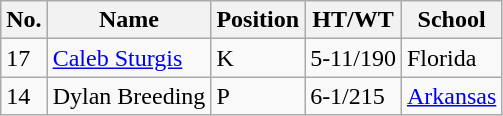<table class="wikitable">
<tr>
<th>No.</th>
<th>Name</th>
<th>Position</th>
<th>HT/WT</th>
<th>School</th>
</tr>
<tr>
<td>17</td>
<td><a href='#'>Caleb Sturgis</a></td>
<td>K</td>
<td>5-11/190</td>
<td>Florida</td>
</tr>
<tr>
<td>14</td>
<td>Dylan Breeding</td>
<td>P</td>
<td>6-1/215</td>
<td><a href='#'>Arkansas</a></td>
</tr>
</table>
